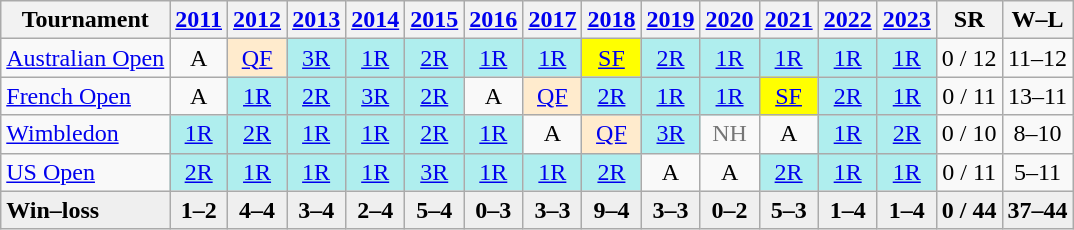<table class=wikitable style=text-align:center>
<tr>
<th>Tournament</th>
<th><a href='#'>2011</a></th>
<th><a href='#'>2012</a></th>
<th><a href='#'>2013</a></th>
<th><a href='#'>2014</a></th>
<th><a href='#'>2015</a></th>
<th><a href='#'>2016</a></th>
<th><a href='#'>2017</a></th>
<th><a href='#'>2018</a></th>
<th><a href='#'>2019</a></th>
<th><a href='#'>2020</a></th>
<th><a href='#'>2021</a></th>
<th><a href='#'>2022</a></th>
<th><a href='#'>2023</a></th>
<th>SR</th>
<th>W–L</th>
</tr>
<tr>
<td align=left><a href='#'>Australian Open</a></td>
<td>A</td>
<td bgcolor=ffebcd><a href='#'>QF</a></td>
<td bgcolor=afeeee><a href='#'>3R</a></td>
<td bgcolor=afeeee><a href='#'>1R</a></td>
<td bgcolor=afeeee><a href='#'>2R</a></td>
<td bgcolor=afeeee><a href='#'>1R</a></td>
<td bgcolor=afeeee><a href='#'>1R</a></td>
<td bgcolor=yellow><a href='#'>SF</a></td>
<td bgcolor=afeeee><a href='#'>2R</a></td>
<td bgcolor=afeeee><a href='#'>1R</a></td>
<td bgcolor=afeeee><a href='#'>1R</a></td>
<td bgcolor=afeeee><a href='#'>1R</a></td>
<td bgcolor=afeeee><a href='#'>1R</a></td>
<td>0 / 12</td>
<td>11–12</td>
</tr>
<tr>
<td align=left><a href='#'>French Open</a></td>
<td>A</td>
<td bgcolor=afeeee><a href='#'>1R</a></td>
<td bgcolor=afeeee><a href='#'>2R</a></td>
<td bgcolor=afeeee><a href='#'>3R</a></td>
<td bgcolor=afeeee><a href='#'>2R</a></td>
<td>A</td>
<td bgcolor=ffebcd><a href='#'>QF</a></td>
<td bgcolor=afeeee><a href='#'>2R</a></td>
<td bgcolor=afeeee><a href='#'>1R</a></td>
<td bgcolor=afeeee><a href='#'>1R</a></td>
<td bgcolor=yellow><a href='#'>SF</a></td>
<td bgcolor=afeeee><a href='#'>2R</a></td>
<td bgcolor=afeeee><a href='#'>1R</a></td>
<td>0 / 11</td>
<td>13–11</td>
</tr>
<tr>
<td align=left><a href='#'>Wimbledon</a></td>
<td bgcolor=afeeee><a href='#'>1R</a></td>
<td bgcolor=afeeee><a href='#'>2R</a></td>
<td bgcolor=afeeee><a href='#'>1R</a></td>
<td bgcolor=afeeee><a href='#'>1R</a></td>
<td bgcolor=afeeee><a href='#'>2R</a></td>
<td bgcolor=afeeee><a href='#'>1R</a></td>
<td>A</td>
<td bgcolor=ffebcd><a href='#'>QF</a></td>
<td bgcolor=afeeee><a href='#'>3R</a></td>
<td style=color:#767676>NH</td>
<td>A</td>
<td bgcolor=afeeee><a href='#'>1R</a></td>
<td bgcolor=afeeee><a href='#'>2R</a></td>
<td>0 / 10</td>
<td>8–10</td>
</tr>
<tr>
<td align=left><a href='#'>US Open</a></td>
<td bgcolor=afeeee><a href='#'>2R</a></td>
<td bgcolor=afeeee><a href='#'>1R</a></td>
<td bgcolor=afeeee><a href='#'>1R</a></td>
<td bgcolor=afeeee><a href='#'>1R</a></td>
<td bgcolor=afeeee><a href='#'>3R</a></td>
<td bgcolor=afeeee><a href='#'>1R</a></td>
<td bgcolor=afeeee><a href='#'>1R</a></td>
<td bgcolor=afeeee><a href='#'>2R</a></td>
<td>A</td>
<td>A</td>
<td bgcolor=afeeee><a href='#'>2R</a></td>
<td bgcolor=afeeee><a href='#'>1R</a></td>
<td bgcolor=afeeee><a href='#'>1R</a></td>
<td>0 / 11</td>
<td>5–11</td>
</tr>
<tr style=background:#efefef;font-weight:bold>
<td style=text-align:left>Win–loss</td>
<td>1–2</td>
<td>4–4</td>
<td>3–4</td>
<td>2–4</td>
<td>5–4</td>
<td>0–3</td>
<td>3–3</td>
<td>9–4</td>
<td>3–3</td>
<td>0–2</td>
<td>5–3</td>
<td>1–4</td>
<td>1–4</td>
<td>0 / 44</td>
<td>37–44</td>
</tr>
</table>
